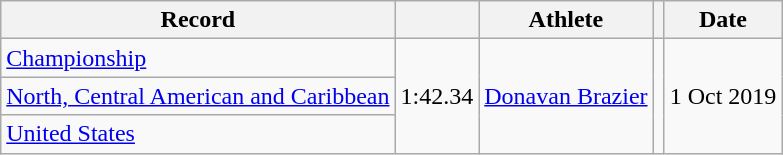<table class="wikitable">
<tr>
<th>Record</th>
<th></th>
<th>Athlete</th>
<th></th>
<th>Date</th>
</tr>
<tr>
<td><a href='#'>Championship</a></td>
<td rowspan=3>1:42.34</td>
<td rowspan=3><a href='#'>Donavan Brazier</a></td>
<td rowspan=3></td>
<td rowspan=3 align=right>1 Oct 2019</td>
</tr>
<tr>
<td><a href='#'>North, Central American and Caribbean</a></td>
</tr>
<tr>
<td><a href='#'>United States</a></td>
</tr>
</table>
